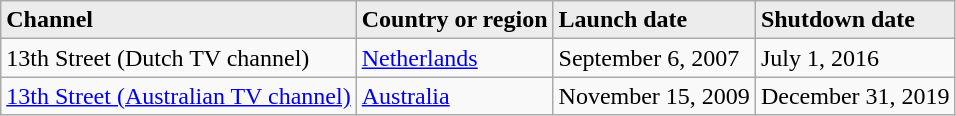<table class="sortable wikitable">
<tr bgcolor="#ececec">
<td><strong>Channel</strong></td>
<td><strong>Country or region</strong></td>
<td><strong>Launch date</strong></td>
<td><strong>Shutdown date</strong></td>
</tr>
<tr>
<td>13th Street (Dutch TV channel)</td>
<td><a href='#'>Netherlands</a></td>
<td>September 6, 2007</td>
<td>July 1, 2016</td>
</tr>
<tr>
<td><a href='#'>13th Street (Australian TV channel)</a></td>
<td><a href='#'>Australia</a></td>
<td>November 15, 2009</td>
<td>December 31, 2019</td>
</tr>
</table>
